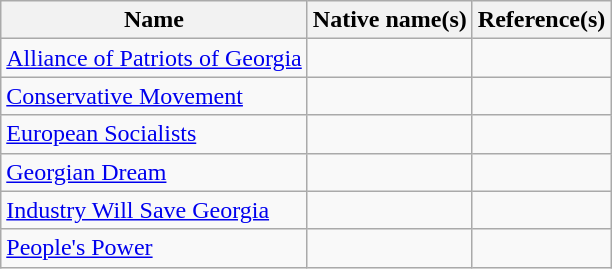<table class="wikitable">
<tr>
<th>Name</th>
<th>Native name(s)</th>
<th>Reference(s)</th>
</tr>
<tr>
<td><a href='#'>Alliance of Patriots of Georgia</a></td>
<td></td>
<td></td>
</tr>
<tr>
<td><a href='#'>Conservative Movement</a></td>
<td></td>
<td></td>
</tr>
<tr>
<td><a href='#'>European Socialists</a></td>
<td></td>
<td></td>
</tr>
<tr>
<td><a href='#'>Georgian Dream</a></td>
<td></td>
<td></td>
</tr>
<tr>
<td><a href='#'>Industry Will Save Georgia</a></td>
<td></td>
<td></td>
</tr>
<tr>
<td><a href='#'>People's Power</a></td>
<td></td>
<td></td>
</tr>
</table>
